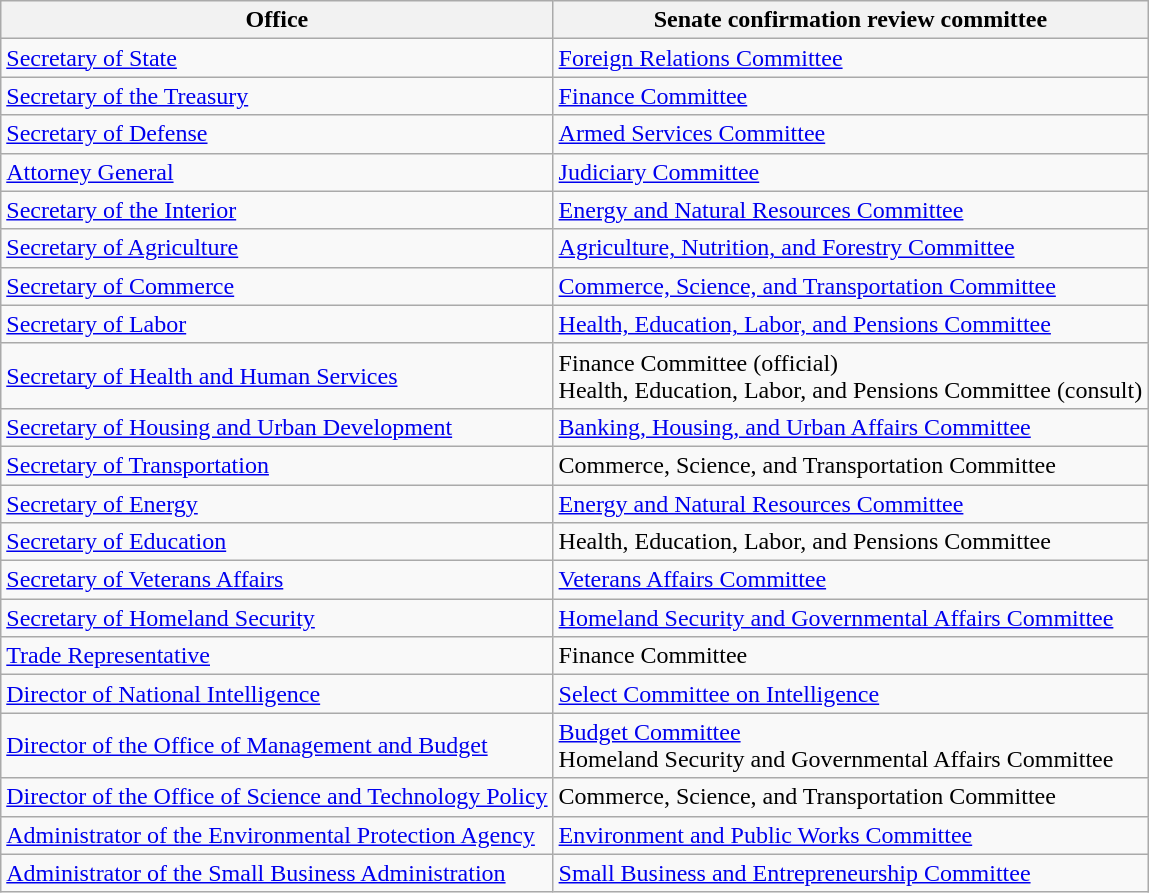<table class="wikitable sortable" style="text-align:left">
<tr>
<th>Office</th>
<th>Senate confirmation review committee</th>
</tr>
<tr>
<td><a href='#'>Secretary of State</a></td>
<td><a href='#'>Foreign Relations Committee</a></td>
</tr>
<tr>
<td><a href='#'>Secretary of the Treasury</a></td>
<td><a href='#'>Finance Committee</a></td>
</tr>
<tr>
<td><a href='#'>Secretary of Defense</a></td>
<td><a href='#'>Armed Services Committee</a></td>
</tr>
<tr>
<td><a href='#'>Attorney General</a></td>
<td><a href='#'>Judiciary Committee</a></td>
</tr>
<tr>
<td><a href='#'>Secretary of the Interior</a></td>
<td><a href='#'>Energy and Natural Resources Committee</a></td>
</tr>
<tr>
<td><a href='#'>Secretary of Agriculture</a></td>
<td><a href='#'>Agriculture, Nutrition, and Forestry Committee</a></td>
</tr>
<tr>
<td><a href='#'>Secretary of Commerce</a></td>
<td><a href='#'>Commerce, Science, and Transportation Committee</a></td>
</tr>
<tr>
<td><a href='#'>Secretary of Labor</a></td>
<td><a href='#'>Health, Education, Labor, and Pensions Committee</a></td>
</tr>
<tr>
<td><a href='#'>Secretary of Health and Human Services</a></td>
<td>Finance Committee (official)<br>Health, Education, Labor, and Pensions Committee (consult)</td>
</tr>
<tr>
<td><a href='#'>Secretary of Housing and Urban Development</a></td>
<td><a href='#'>Banking, Housing, and Urban Affairs Committee</a></td>
</tr>
<tr>
<td><a href='#'>Secretary of Transportation</a></td>
<td>Commerce, Science, and Transportation Committee</td>
</tr>
<tr>
<td><a href='#'>Secretary of Energy</a></td>
<td><a href='#'>Energy and Natural Resources Committee</a></td>
</tr>
<tr>
<td><a href='#'>Secretary of Education</a></td>
<td>Health, Education, Labor, and Pensions Committee</td>
</tr>
<tr>
<td><a href='#'>Secretary of Veterans Affairs</a></td>
<td><a href='#'>Veterans Affairs Committee</a></td>
</tr>
<tr>
<td><a href='#'>Secretary of Homeland Security</a></td>
<td><a href='#'>Homeland Security and Governmental Affairs Committee</a></td>
</tr>
<tr>
<td><a href='#'>Trade Representative</a></td>
<td>Finance Committee</td>
</tr>
<tr>
<td><a href='#'>Director of National Intelligence</a></td>
<td><a href='#'>Select Committee on Intelligence</a></td>
</tr>
<tr>
<td><a href='#'>Director of the Office of Management and Budget</a></td>
<td><a href='#'>Budget Committee</a><br>Homeland Security and Governmental Affairs Committee</td>
</tr>
<tr>
<td><a href='#'>Director of the Office of Science and Technology Policy</a></td>
<td>Commerce, Science, and Transportation Committee</td>
</tr>
<tr>
<td><a href='#'>Administrator of the Environmental Protection Agency</a></td>
<td><a href='#'>Environment and Public Works Committee</a></td>
</tr>
<tr>
<td><a href='#'>Administrator of the Small Business Administration</a></td>
<td><a href='#'>Small Business and Entrepreneurship Committee</a></td>
</tr>
</table>
